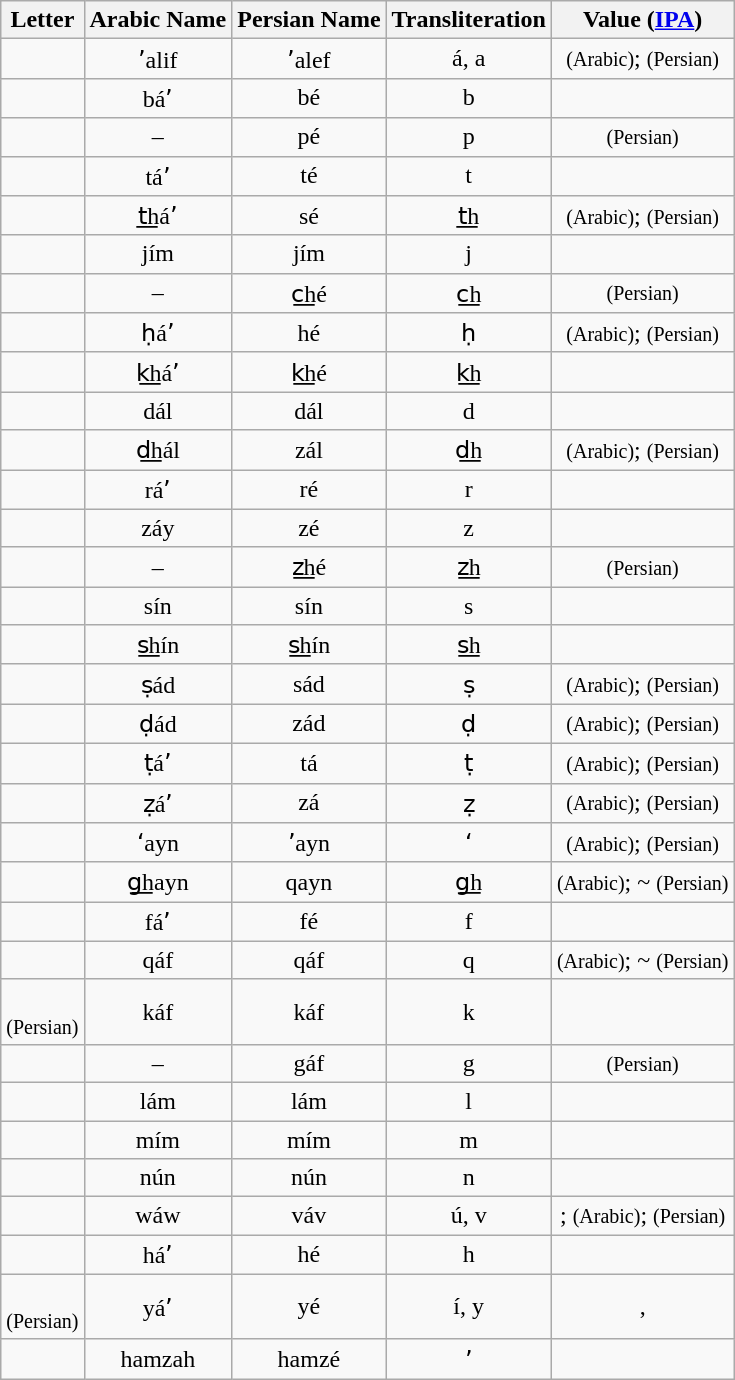<table class="wikitable">
<tr>
<th>Letter</th>
<th>Arabic Name</th>
<th>Persian Name</th>
<th>Transliteration</th>
<th>Value (<a href='#'>IPA</a>) </th>
</tr>
<tr align="center">
<td><span></span></td>
<td>ʼalif</td>
<td>ʼalef</td>
<td>á, a</td>
<td> <small>(Arabic)</small>;  <small>(Persian)</small></td>
</tr>
<tr align="center">
<td><span></span></td>
<td>báʼ</td>
<td>bé</td>
<td>b</td>
<td></td>
</tr>
<tr align="center">
<td><span></span></td>
<td>–</td>
<td>pé</td>
<td>p</td>
<td> <small>(Persian)</small></td>
</tr>
<tr align="center">
<td><span></span></td>
<td>táʼ</td>
<td>té</td>
<td>t</td>
<td></td>
</tr>
<tr align="center">
<td><span></span></td>
<td>t͟háʼ</td>
<td>sé</td>
<td>t͟h </td>
<td> <small>(Arabic)</small>;  <small>(Persian)</small></td>
</tr>
<tr align="center">
<td><span></span></td>
<td>jím</td>
<td>jím</td>
<td>j</td>
<td></td>
</tr>
<tr align="center">
<td><span></span></td>
<td>–</td>
<td>c͟hé</td>
<td>c͟h</td>
<td> <small>(Persian)</small></td>
</tr>
<tr align="center">
<td><span></span></td>
<td>ḥáʼ</td>
<td>hé</td>
<td>ḥ</td>
<td> <small>(Arabic)</small>;  <small>(Persian)</small></td>
</tr>
<tr align="center">
<td><span></span></td>
<td>k͟háʼ</td>
<td>k͟hé</td>
<td>k͟h</td>
<td></td>
</tr>
<tr align="center">
<td><span></span></td>
<td>dál</td>
<td>dál</td>
<td>d</td>
<td></td>
</tr>
<tr align="center">
<td><span></span></td>
<td>d͟hál</td>
<td>zál</td>
<td>d͟h</td>
<td> <small>(Arabic)</small>;  <small>(Persian)</small></td>
</tr>
<tr align="center">
<td><span></span></td>
<td>ráʼ</td>
<td>ré</td>
<td>r</td>
<td></td>
</tr>
<tr align="center">
<td><span></span></td>
<td>záy</td>
<td>zé</td>
<td>z</td>
<td></td>
</tr>
<tr align="center">
<td><span></span></td>
<td>–</td>
<td>z͟hé</td>
<td>z͟h</td>
<td> <small>(Persian)</small></td>
</tr>
<tr align="center">
<td><span></span></td>
<td>sín</td>
<td>sín</td>
<td>s</td>
<td></td>
</tr>
<tr align="center">
<td><span></span></td>
<td>s͟hín</td>
<td>s͟hín</td>
<td>s͟h</td>
<td></td>
</tr>
<tr align="center">
<td><span></span></td>
<td>ṣád</td>
<td>sád</td>
<td>ṣ</td>
<td> <small>(Arabic)</small>;  <small>(Persian)</small></td>
</tr>
<tr align="center">
<td><span></span></td>
<td>ḍád</td>
<td>zád</td>
<td>ḍ</td>
<td> <small>(Arabic)</small>;  <small>(Persian)</small></td>
</tr>
<tr align="center">
<td><span></span></td>
<td>ṭáʼ</td>
<td>tá</td>
<td>ṭ</td>
<td> <small>(Arabic)</small>;  <small>(Persian)</small></td>
</tr>
<tr align="center">
<td><span></span></td>
<td>ẓáʼ</td>
<td>zá</td>
<td>ẓ</td>
<td> <small>(Arabic)</small>;  <small>(Persian)</small></td>
</tr>
<tr align="center">
<td><span></span></td>
<td>ʻayn</td>
<td>ʼayn</td>
<td>ʻ </td>
<td> <small>(Arabic)</small>;  <small>(Persian)</small></td>
</tr>
<tr align="center">
<td><span></span></td>
<td>g͟hayn</td>
<td>qayn</td>
<td>g͟h</td>
<td> <small>(Arabic)</small>; ~ <small>(Persian)</small></td>
</tr>
<tr align="center">
<td><span></span></td>
<td>fáʼ</td>
<td>fé</td>
<td>f</td>
<td></td>
</tr>
<tr align="center">
<td><span></span></td>
<td>qáf</td>
<td>qáf</td>
<td>q</td>
<td> <small>(Arabic)</small>; ~ <small>(Persian)</small></td>
</tr>
<tr align="center">
<td><span></span><br><span></span> <small>(Persian)</small></td>
<td>káf</td>
<td>káf</td>
<td>k</td>
<td></td>
</tr>
<tr align="center">
<td><span></span></td>
<td>–</td>
<td>gáf</td>
<td>g</td>
<td> <small>(Persian)</small></td>
</tr>
<tr align="center">
<td><span></span></td>
<td>lám</td>
<td>lám</td>
<td>l</td>
<td></td>
</tr>
<tr align="center">
<td><span></span></td>
<td>mím</td>
<td>mím</td>
<td>m</td>
<td></td>
</tr>
<tr align="center">
<td><span></span></td>
<td>nún</td>
<td>nún</td>
<td>n</td>
<td></td>
</tr>
<tr align="center">
<td><span></span></td>
<td>wáw</td>
<td>váv</td>
<td>ú, v</td>
<td>;  <small>(Arabic)</small>;  <small>(Persian)</small></td>
</tr>
<tr align="center">
<td><span></span></td>
<td>háʼ</td>
<td>hé</td>
<td>h</td>
<td></td>
</tr>
<tr align="center">
<td><span></span> <br><span></span> <small>(Persian)</small></td>
<td>yáʼ</td>
<td>yé</td>
<td>í, y</td>
<td>, </td>
</tr>
<tr align="center">
<td><span></span></td>
<td>hamzah</td>
<td>hamzé</td>
<td>ʼ </td>
<td></td>
</tr>
</table>
